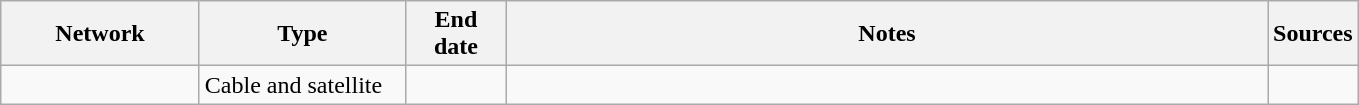<table class="wikitable">
<tr>
<th style="text-align:center; width:125px">Network</th>
<th style="text-align:center; width:130px">Type</th>
<th style="text-align:center; width:60px">End date</th>
<th style="text-align:center; width:500px">Notes</th>
<th style="text-align:center; width:30px">Sources</th>
</tr>
<tr>
<td><a href='#'></a></td>
<td>Cable and satellite</td>
<td></td>
<td></td>
<td></td>
</tr>
</table>
